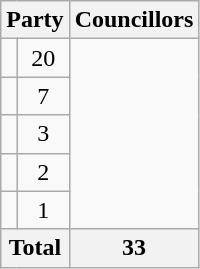<table class="wikitable">
<tr>
<th colspan=2>Party</th>
<th>Councillors</th>
</tr>
<tr>
<td></td>
<td align=center>20</td>
</tr>
<tr>
<td></td>
<td align=center>7</td>
</tr>
<tr>
<td></td>
<td align=center>3</td>
</tr>
<tr>
<td></td>
<td align=center>2</td>
</tr>
<tr>
<td></td>
<td align=center>1</td>
</tr>
<tr>
<th colspan=2>Total</th>
<th align=center>33</th>
</tr>
</table>
